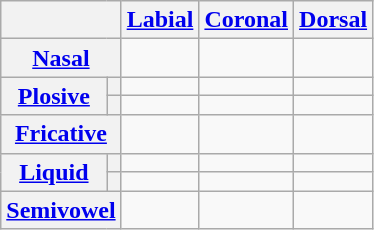<table class="wikitable" style="text-align:center;">
<tr>
<th colspan="2"></th>
<th><a href='#'>Labial</a></th>
<th><a href='#'>Coronal</a></th>
<th><a href='#'>Dorsal</a></th>
</tr>
<tr>
<th colspan="2"><a href='#'>Nasal</a></th>
<td></td>
<td></td>
<td></td>
</tr>
<tr>
<th rowspan="2"><a href='#'>Plosive</a></th>
<th></th>
<td></td>
<td></td>
<td></td>
</tr>
<tr>
<th></th>
<td></td>
<td></td>
<td></td>
</tr>
<tr>
<th colspan="2"><a href='#'>Fricative</a></th>
<td></td>
<td></td>
<td></td>
</tr>
<tr>
<th rowspan="2"><a href='#'>Liquid</a></th>
<th></th>
<td></td>
<td></td>
<td></td>
</tr>
<tr>
<th></th>
<td></td>
<td></td>
<td></td>
</tr>
<tr>
<th colspan="2"><a href='#'>Semivowel</a></th>
<td></td>
<td></td>
<td></td>
</tr>
</table>
